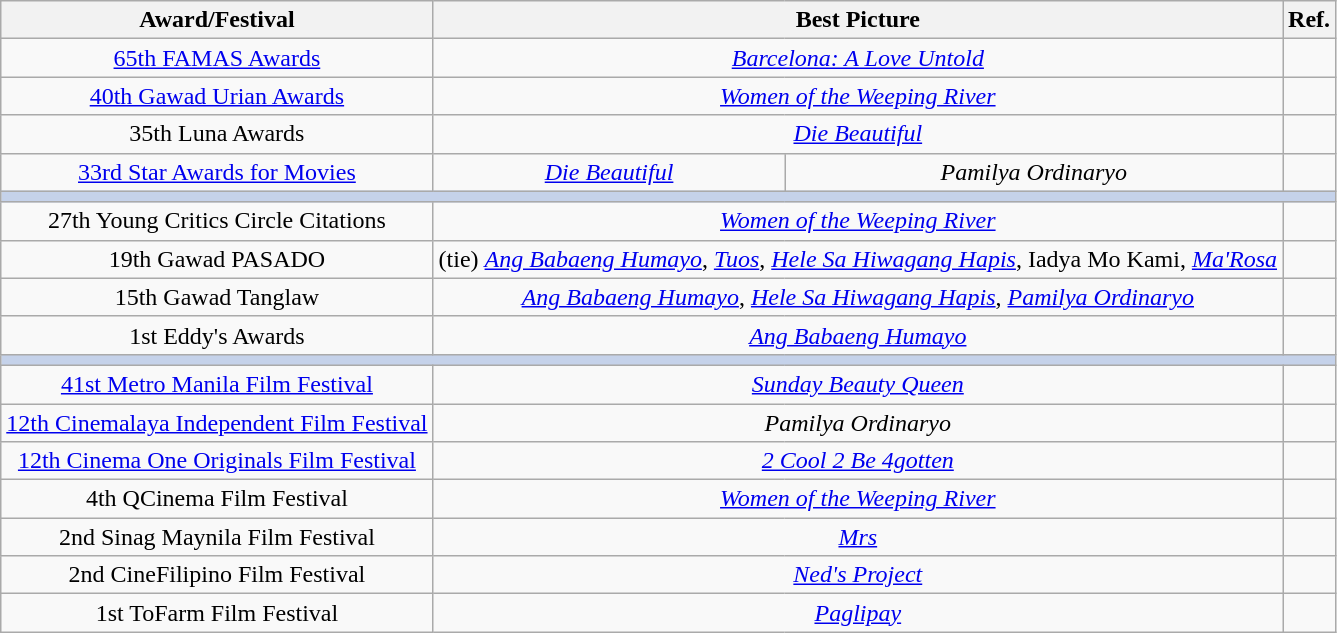<table class="wikitable" style="text-align:center">
<tr>
<th>Award/Festival</th>
<th colspan=2>Best Picture</th>
<th>Ref.</th>
</tr>
<tr>
<td><a href='#'>65th FAMAS Awards</a></td>
<td colspan=2><em><a href='#'>Barcelona: A Love Untold</a></em></td>
<td></td>
</tr>
<tr>
<td><a href='#'>40th Gawad Urian Awards</a></td>
<td colspan=2><em><a href='#'>Women of the Weeping River</a></em></td>
<td></td>
</tr>
<tr>
<td>35th Luna Awards</td>
<td colspan=2><em><a href='#'>Die Beautiful</a></em></td>
<td></td>
</tr>
<tr>
<td><a href='#'>33rd Star Awards for Movies</a></td>
<td><em><a href='#'>Die Beautiful</a></em></td>
<td><em>Pamilya Ordinaryo</em></td>
<td></td>
</tr>
<tr>
<td style="background:#c5d2ea; text-align:center;" colspan=4></td>
</tr>
<tr>
<td>27th Young Critics Circle Citations</td>
<td colspan=2><em><a href='#'>Women of the Weeping River</a></em></td>
<td></td>
</tr>
<tr>
<td>19th Gawad PASADO</td>
<td colspan=2>(tie) <em><a href='#'>Ang Babaeng Humayo</a></em>, <em><a href='#'>Tuos</a></em>, <em><a href='#'>Hele Sa Hiwagang Hapis</a></em>, Iadya Mo Kami, <em><a href='#'>Ma'Rosa</a></em></td>
<td></td>
</tr>
<tr>
<td>15th Gawad Tanglaw</td>
<td colspan=2><em><a href='#'>Ang Babaeng Humayo</a></em>, <em><a href='#'>Hele Sa Hiwagang Hapis</a></em>, <em><a href='#'>Pamilya Ordinaryo</a></em></td>
<td></td>
</tr>
<tr>
<td>1st Eddy's Awards</td>
<td colspan=2><em><a href='#'>Ang Babaeng Humayo</a></em></td>
<td></td>
</tr>
<tr>
<td style="background:#c5d2ea; text-align:center;" colspan=4></td>
</tr>
<tr>
<td><a href='#'>41st Metro Manila Film Festival</a></td>
<td colspan=2><em><a href='#'>Sunday Beauty Queen</a></em></td>
<td></td>
</tr>
<tr>
<td><a href='#'>12th Cinemalaya Independent Film Festival</a></td>
<td colspan=2><em>Pamilya Ordinaryo</em></td>
<td></td>
</tr>
<tr>
<td><a href='#'>12th Cinema One Originals Film Festival</a></td>
<td colspan=2><em><a href='#'>2 Cool 2 Be 4gotten</a></em></td>
<td></td>
</tr>
<tr>
<td>4th QCinema Film Festival</td>
<td colspan=2><em><a href='#'>Women of the Weeping River</a></em></td>
<td></td>
</tr>
<tr>
<td>2nd Sinag Maynila Film Festival</td>
<td colspan=2><em><a href='#'>Mrs</a></em></td>
<td></td>
</tr>
<tr>
<td>2nd CineFilipino Film Festival</td>
<td colspan=2><em><a href='#'>Ned's Project</a></em></td>
<td></td>
</tr>
<tr>
<td>1st ToFarm Film Festival</td>
<td colspan=2><em><a href='#'>Paglipay</a></em></td>
<td></td>
</tr>
</table>
